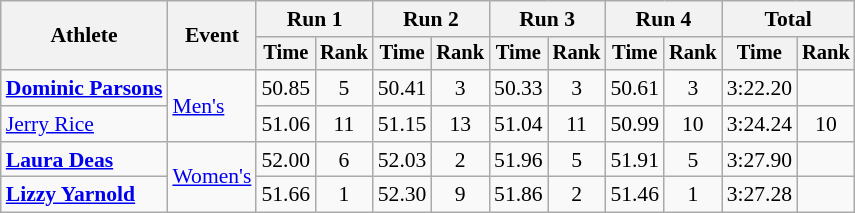<table class="wikitable" style="font-size:90%">
<tr>
<th rowspan="2">Athlete</th>
<th rowspan="2">Event</th>
<th colspan="2">Run 1</th>
<th colspan="2">Run 2</th>
<th colspan="2">Run 3</th>
<th colspan="2">Run 4</th>
<th colspan="2">Total</th>
</tr>
<tr style="font-size:95%">
<th>Time</th>
<th>Rank</th>
<th>Time</th>
<th>Rank</th>
<th>Time</th>
<th>Rank</th>
<th>Time</th>
<th>Rank</th>
<th>Time</th>
<th>Rank</th>
</tr>
<tr align=center>
<td align=left><strong><a href='#'>Dominic Parsons</a></strong></td>
<td align=left rowspan=2><a href='#'>Men's</a></td>
<td>50.85</td>
<td>5</td>
<td>50.41</td>
<td>3</td>
<td>50.33</td>
<td>3</td>
<td>50.61</td>
<td>3</td>
<td>3:22.20</td>
<td></td>
</tr>
<tr align=center>
<td align=left><a href='#'>Jerry Rice</a></td>
<td>51.06</td>
<td>11</td>
<td>51.15</td>
<td>13</td>
<td>51.04</td>
<td>11</td>
<td>50.99</td>
<td>10</td>
<td>3:24.24</td>
<td>10</td>
</tr>
<tr align=center>
<td align=left><strong><a href='#'>Laura Deas</a></strong></td>
<td align=left rowspan=2><a href='#'>Women's</a></td>
<td>52.00</td>
<td>6</td>
<td>52.03</td>
<td>2</td>
<td>51.96</td>
<td>5</td>
<td>51.91</td>
<td>5</td>
<td>3:27.90</td>
<td></td>
</tr>
<tr align=center>
<td align=left><strong><a href='#'>Lizzy Yarnold</a></strong></td>
<td>51.66</td>
<td>1</td>
<td>52.30</td>
<td>9</td>
<td>51.86</td>
<td>2</td>
<td>51.46</td>
<td>1</td>
<td>3:27.28</td>
<td></td>
</tr>
</table>
